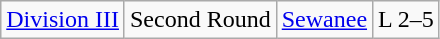<table class="wikitable">
<tr>
<td rowspan="5"><a href='#'>Division III</a></td>
<td>Second Round</td>
<td><a href='#'>Sewanee</a></td>
<td>L 2–5</td>
</tr>
</table>
